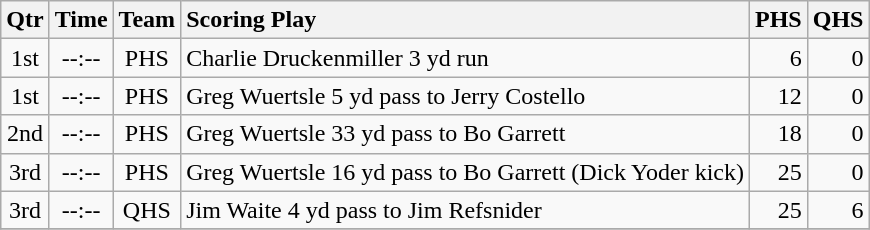<table class="wikitable">
<tr>
<th style="text-align: center;">Qtr</th>
<th style="text-align: center;">Time</th>
<th style="text-align: center;">Team</th>
<th style="text-align: left;">Scoring Play</th>
<th style="text-align: right;">PHS</th>
<th style="text-align: right;">QHS</th>
</tr>
<tr>
<td style="text-align: center;">1st</td>
<td style="text-align: center;">--:--</td>
<td style="text-align: center;">PHS</td>
<td style="text-align: left;">Charlie Druckenmiller 3 yd run</td>
<td style="text-align: right;">6</td>
<td style="text-align: right;">0</td>
</tr>
<tr>
<td style="text-align: center;">1st</td>
<td style="text-align: center;">--:--</td>
<td style="text-align: center;">PHS</td>
<td style="text-align: left;">Greg Wuertsle 5 yd pass to Jerry Costello</td>
<td style="text-align: right;">12</td>
<td style="text-align: right;">0</td>
</tr>
<tr>
<td style="text-align: center;">2nd</td>
<td style="text-align: center;">--:--</td>
<td style="text-align: center;">PHS</td>
<td style="text-align: left;">Greg Wuertsle 33 yd pass to Bo Garrett</td>
<td style="text-align: right;">18</td>
<td style="text-align: right;">0</td>
</tr>
<tr>
<td style="text-align: center;">3rd</td>
<td style="text-align: center;">--:--</td>
<td style="text-align: center;">PHS</td>
<td style="text-align: left;">Greg Wuertsle 16 yd pass to Bo Garrett (Dick Yoder kick)</td>
<td style="text-align: right;">25</td>
<td style="text-align: right;">0</td>
</tr>
<tr>
<td style="text-align: center;">3rd</td>
<td style="text-align: center;">--:--</td>
<td style="text-align: center;">QHS</td>
<td style="text-align: left;">Jim Waite 4 yd pass to Jim Refsnider</td>
<td style="text-align: right;">25</td>
<td style="text-align: right;">6</td>
</tr>
<tr>
</tr>
</table>
